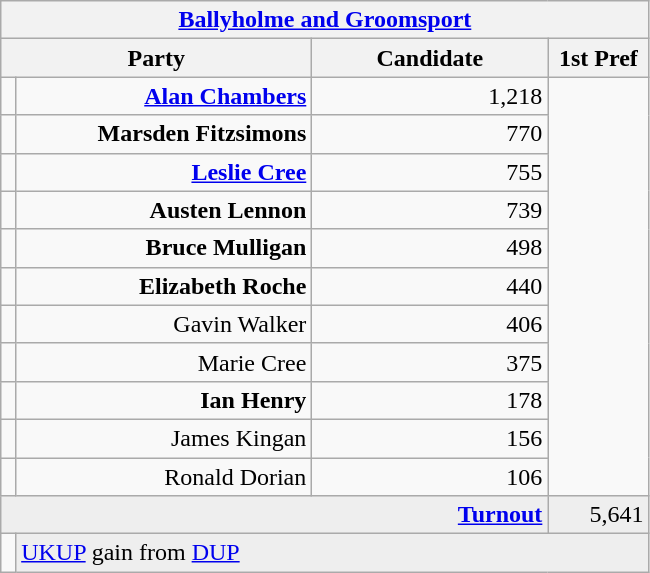<table class="wikitable">
<tr>
<th colspan="4" align="center"><a href='#'>Ballyholme and Groomsport</a></th>
</tr>
<tr>
<th colspan="2" align="center" width=200>Party</th>
<th width=150>Candidate</th>
<th width=60>1st Pref</th>
</tr>
<tr>
<td></td>
<td align="right"><strong><a href='#'>Alan Chambers</a></strong></td>
<td align="right">1,218</td>
</tr>
<tr>
<td></td>
<td align="right"><strong>Marsden Fitzsimons</strong></td>
<td align="right">770</td>
</tr>
<tr>
<td></td>
<td align="right"><strong><a href='#'>Leslie Cree</a></strong></td>
<td align="right">755</td>
</tr>
<tr>
<td></td>
<td align="right"><strong>Austen Lennon</strong></td>
<td align="right">739</td>
</tr>
<tr>
<td></td>
<td align="right"><strong>Bruce Mulligan</strong></td>
<td align="right">498</td>
</tr>
<tr>
<td></td>
<td align="right"><strong>Elizabeth Roche</strong></td>
<td align="right">440</td>
</tr>
<tr>
<td></td>
<td align="right">Gavin Walker</td>
<td align="right">406</td>
</tr>
<tr>
<td></td>
<td align="right">Marie Cree</td>
<td align="right">375</td>
</tr>
<tr>
<td></td>
<td align="right"><strong>Ian Henry</strong></td>
<td align="right">178</td>
</tr>
<tr>
<td></td>
<td align="right">James Kingan</td>
<td align="right">156</td>
</tr>
<tr>
<td></td>
<td align="right">Ronald Dorian</td>
<td align="right">106</td>
</tr>
<tr bgcolor="EEEEEE">
<td colspan=3 align="right"><strong><a href='#'>Turnout</a></strong></td>
<td align="right">5,641</td>
</tr>
<tr>
<td bgcolor=></td>
<td colspan=3 bgcolor="EEEEEE"><a href='#'>UKUP</a> gain from <a href='#'>DUP</a></td>
</tr>
</table>
